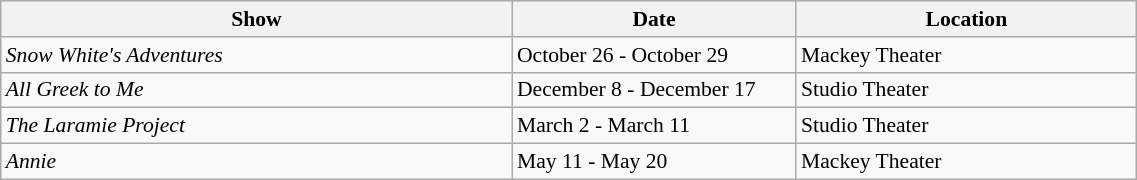<table class="wikitable" style="font-size:90%; width:60%">
<tr>
<th style="width:45%;">Show</th>
<th style="width:25%;">Date</th>
<th style="width:30%;">Location</th>
</tr>
<tr>
<td><em>Snow White's Adventures</em></td>
<td>October 26 - October 29</td>
<td>Mackey Theater</td>
</tr>
<tr>
<td><em>All Greek to Me</em></td>
<td>December 8 - December 17</td>
<td>Studio Theater</td>
</tr>
<tr>
<td><em>The Laramie Project</em></td>
<td>March 2 - March 11</td>
<td>Studio Theater</td>
</tr>
<tr>
<td><em>Annie</em></td>
<td>May 11 - May 20</td>
<td>Mackey Theater</td>
</tr>
</table>
